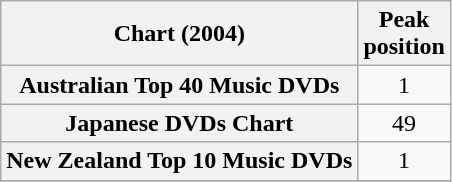<table class="wikitable plainrowheaders sortable" style="text-align:center;">
<tr>
<th scope="col">Chart (2004)</th>
<th scope="col">Peak<br>position</th>
</tr>
<tr>
<th scope="row">Australian Top 40 Music DVDs</th>
<td>1</td>
</tr>
<tr>
<th scope="row">Japanese DVDs Chart</th>
<td>49</td>
</tr>
<tr>
<th scope="row">New Zealand Top 10 Music DVDs</th>
<td>1</td>
</tr>
<tr>
</tr>
</table>
